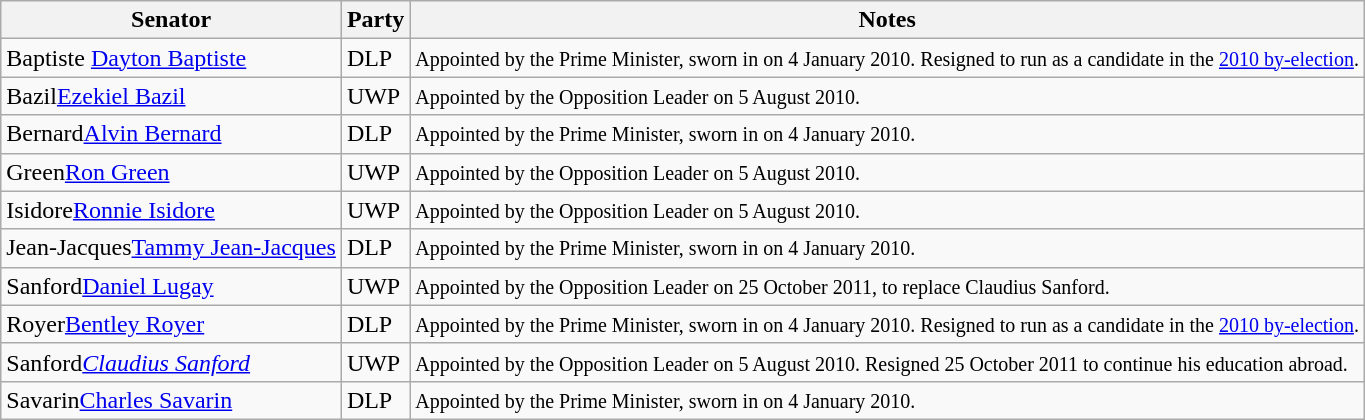<table class="wikitable sortable">
<tr>
<th>Senator</th>
<th>Party</th>
<th class="unsortable">Notes</th>
</tr>
<tr>
<td><span>Baptiste</span> <a href='#'>Dayton Baptiste</a></td>
<td>DLP</td>
<td><small>Appointed by the Prime Minister, sworn in on 4 January 2010. Resigned to run as a candidate in the <a href='#'>2010 by-election</a>.</small></td>
</tr>
<tr>
<td><span>Bazil</span><a href='#'>Ezekiel Bazil</a></td>
<td>UWP</td>
<td><small>Appointed by the Opposition Leader on 5 August 2010.</small></td>
</tr>
<tr>
<td><span>Bernard</span><a href='#'>Alvin Bernard</a></td>
<td>DLP</td>
<td><small>Appointed by the Prime Minister, sworn in on 4 January 2010.</small></td>
</tr>
<tr>
<td><span>Green</span><a href='#'>Ron Green</a></td>
<td>UWP</td>
<td><small>Appointed by the Opposition Leader on 5 August 2010.</small></td>
</tr>
<tr>
<td><span>Isidore</span><a href='#'>Ronnie Isidore</a></td>
<td>UWP</td>
<td><small>Appointed by the Opposition Leader on 5 August 2010.</small></td>
</tr>
<tr>
<td><span>Jean-Jacques</span><a href='#'>Tammy Jean-Jacques</a></td>
<td>DLP</td>
<td><small>Appointed by the Prime Minister, sworn in on 4 January 2010.</small></td>
</tr>
<tr>
<td><span>Sanford</span><a href='#'>Daniel Lugay</a></td>
<td>UWP</td>
<td><small>Appointed by the Opposition Leader on 25 October 2011, to replace Claudius Sanford.</small></td>
</tr>
<tr>
<td><span>Royer</span><a href='#'>Bentley Royer</a></td>
<td>DLP</td>
<td><small>Appointed by the Prime Minister, sworn in on 4 January 2010. Resigned to run as a candidate in the <a href='#'>2010 by-election</a>.</small></td>
</tr>
<tr>
<td><span>Sanford</span><em><a href='#'>Claudius Sanford</a></em></td>
<td>UWP</td>
<td><small>Appointed by the Opposition Leader on 5 August 2010. Resigned 25 October 2011 to continue his education abroad.</small></td>
</tr>
<tr>
<td><span>Savarin</span><a href='#'>Charles Savarin</a></td>
<td>DLP</td>
<td><small>Appointed by the Prime Minister, sworn in on 4 January 2010.</small></td>
</tr>
</table>
